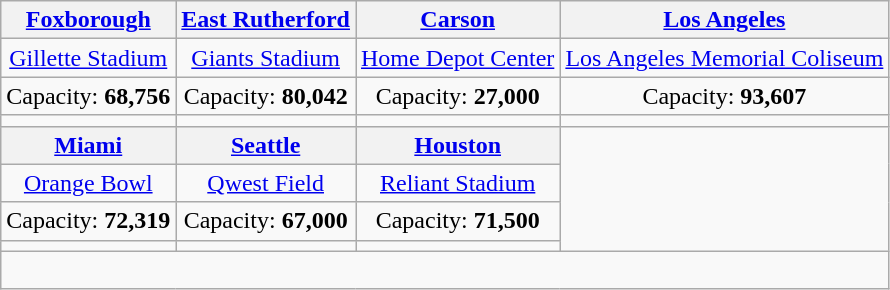<table class="wikitable" style="text-align:center">
<tr>
<th><a href='#'>Foxborough</a></th>
<th><a href='#'>East Rutherford</a></th>
<th><a href='#'>Carson</a></th>
<th><a href='#'>Los Angeles</a></th>
</tr>
<tr>
<td><a href='#'>Gillette Stadium</a></td>
<td><a href='#'>Giants Stadium</a></td>
<td><a href='#'>Home Depot Center</a></td>
<td><a href='#'>Los Angeles Memorial Coliseum</a></td>
</tr>
<tr>
<td>Capacity: <strong>68,756</strong></td>
<td>Capacity: <strong>80,042</strong></td>
<td>Capacity: <strong>27,000</strong></td>
<td>Capacity: <strong>93,607</strong></td>
</tr>
<tr>
<td></td>
<td></td>
<td></td>
<td></td>
</tr>
<tr>
<th><a href='#'>Miami</a></th>
<th><a href='#'>Seattle</a></th>
<th><a href='#'>Houston</a></th>
</tr>
<tr>
<td><a href='#'>Orange Bowl</a></td>
<td><a href='#'>Qwest Field</a></td>
<td><a href='#'>Reliant Stadium</a></td>
</tr>
<tr>
<td>Capacity: <strong>72,319</strong></td>
<td>Capacity: <strong>67,000</strong></td>
<td>Capacity: <strong>71,500</strong></td>
</tr>
<tr>
<td></td>
<td></td>
<td></td>
</tr>
<tr>
<td colspan="4"><br></td>
</tr>
</table>
